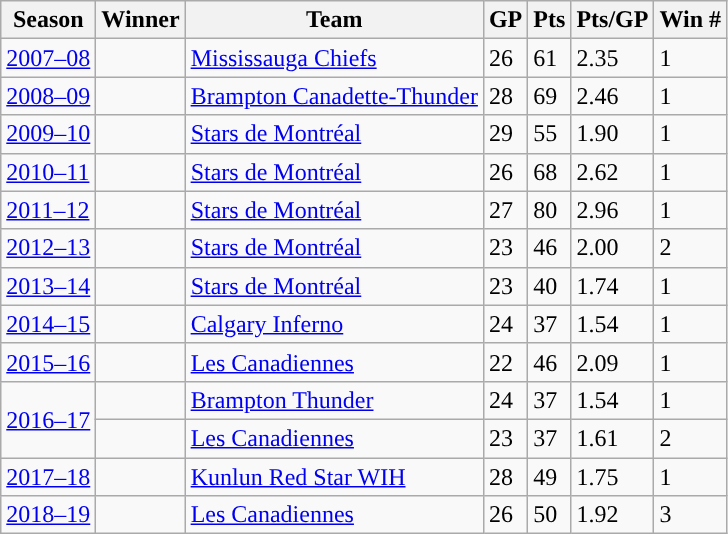<table class="wikitable sortable" style="width=60%">
<tr>
<th>Season</th>
<th>Winner</th>
<th>Team</th>
<th>GP</th>
<th>Pts</th>
<th>Pts/GP</th>
<th>Win #</th>
</tr>
<tr>
<td><a href='#'>2007–08</a></td>
<td></td>
<td><a href='#'>Mississauga Chiefs</a></td>
<td>26</td>
<td>61</td>
<td>2.35</td>
<td>1</td>
</tr>
<tr>
<td><a href='#'>2008–09</a></td>
<td></td>
<td><a href='#'>Brampton Canadette-Thunder</a></td>
<td>28</td>
<td>69</td>
<td>2.46</td>
<td>1</td>
</tr>
<tr>
<td><a href='#'>2009–10</a></td>
<td></td>
<td><a href='#'>Stars de Montréal</a></td>
<td>29</td>
<td>55</td>
<td>1.90</td>
<td>1</td>
</tr>
<tr>
<td><a href='#'>2010–11</a></td>
<td></td>
<td><a href='#'>Stars de Montréal</a></td>
<td>26</td>
<td>68</td>
<td>2.62</td>
<td>1</td>
</tr>
<tr>
<td><a href='#'>2011–12</a></td>
<td></td>
<td><a href='#'>Stars de Montréal</a></td>
<td>27</td>
<td>80</td>
<td>2.96</td>
<td>1</td>
</tr>
<tr>
<td><a href='#'>2012–13</a></td>
<td></td>
<td><a href='#'>Stars de Montréal</a></td>
<td>23</td>
<td>46</td>
<td>2.00</td>
<td>2</td>
</tr>
<tr>
<td><a href='#'>2013–14</a></td>
<td></td>
<td><a href='#'>Stars de Montréal</a></td>
<td>23</td>
<td>40</td>
<td>1.74</td>
<td>1</td>
</tr>
<tr>
<td><a href='#'>2014–15</a></td>
<td></td>
<td><a href='#'>Calgary Inferno</a></td>
<td>24</td>
<td>37</td>
<td>1.54</td>
<td>1</td>
</tr>
<tr>
<td><a href='#'>2015–16</a></td>
<td></td>
<td><a href='#'>Les Canadiennes</a></td>
<td>22</td>
<td>46</td>
<td>2.09</td>
<td>1</td>
</tr>
<tr>
<td rowspan=2><a href='#'>2016–17</a></td>
<td></td>
<td><a href='#'>Brampton Thunder</a></td>
<td>24</td>
<td>37</td>
<td>1.54</td>
<td>1</td>
</tr>
<tr>
<td></td>
<td><a href='#'>Les Canadiennes</a></td>
<td>23</td>
<td>37</td>
<td>1.61</td>
<td>2</td>
</tr>
<tr>
<td><a href='#'>2017–18</a></td>
<td></td>
<td><a href='#'>Kunlun Red Star WIH</a></td>
<td>28</td>
<td>49</td>
<td>1.75</td>
<td>1</td>
</tr>
<tr>
<td><a href='#'>2018–19</a></td>
<td></td>
<td><a href='#'>Les Canadiennes</a></td>
<td>26</td>
<td>50</td>
<td>1.92</td>
<td>3</td>
</tr>
</table>
